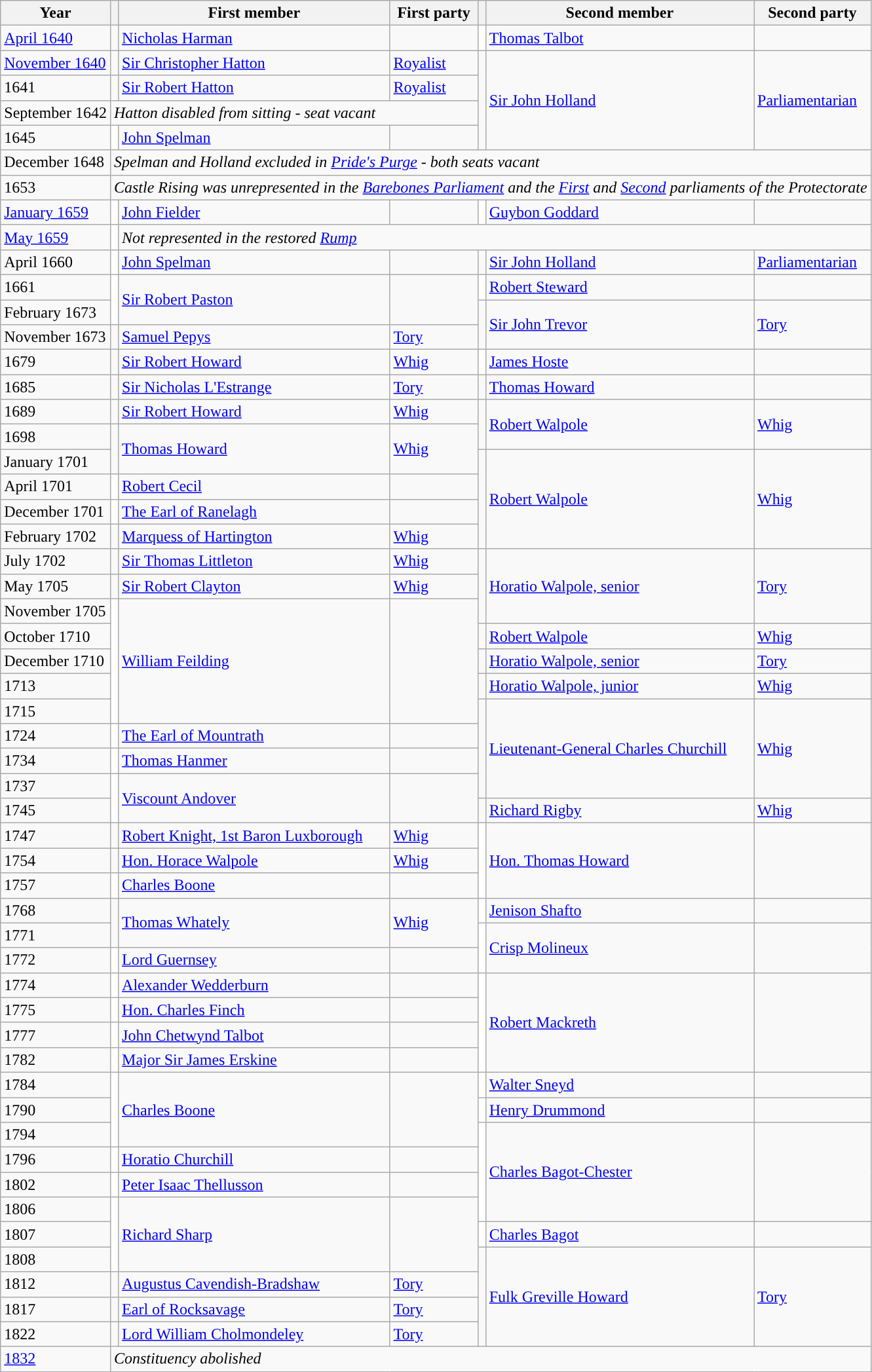<table class="wikitable">
<tr>
<th>Year</th>
<th></th>
<th>First member</th>
<th>First party</th>
<th></th>
<th>Second member</th>
<th>Second party</th>
</tr>
<tr>
<td><a href='#'>April 1640</a></td>
<td style="color:inherit;background-color: "></td>
<td><a href='#'>Nicholas Harman</a></td>
<td></td>
<td style="color:inherit;background-color: white"></td>
<td><a href='#'>Thomas Talbot</a></td>
<td></td>
</tr>
<tr>
<td><a href='#'>November 1640</a></td>
<td style="color:inherit;background-color: "></td>
<td><a href='#'>Sir Christopher Hatton</a></td>
<td><a href='#'>Royalist</a></td>
<td rowspan="4" style="color:inherit;background-color: "></td>
<td rowspan="4"><a href='#'>Sir John Holland</a></td>
<td rowspan="4"><a href='#'>Parliamentarian</a></td>
</tr>
<tr>
<td>1641</td>
<td style="color:inherit;background-color: "></td>
<td><a href='#'>Sir Robert Hatton</a></td>
<td><a href='#'>Royalist</a></td>
</tr>
<tr>
<td>September 1642</td>
<td colspan="3"><em>Hatton disabled from sitting - seat vacant</em></td>
</tr>
<tr>
<td>1645</td>
<td style="color:inherit;background-color: white"></td>
<td><a href='#'>John Spelman</a></td>
<td></td>
</tr>
<tr>
<td>December 1648</td>
<td colspan="6"><em>Spelman and Holland excluded in <a href='#'>Pride's Purge</a> - both seats vacant</em></td>
</tr>
<tr>
<td>1653</td>
<td colspan="6"><em>Castle Rising was unrepresented in the <a href='#'>Barebones Parliament</a> and the <a href='#'>First</a> and <a href='#'>Second</a> parliaments of the Protectorate</em></td>
</tr>
<tr>
<td><a href='#'>January 1659</a></td>
<td style="color:inherit;background-color: white"></td>
<td><a href='#'>John Fielder</a></td>
<td></td>
<td style="color:inherit;background-color: white"></td>
<td><a href='#'>Guybon Goddard</a></td>
<td></td>
</tr>
<tr>
<td><a href='#'>May 1659</a></td>
<td style="color:inherit;background-color: white"></td>
<td colspan="6"><em>Not represented in the restored <a href='#'>Rump</a></em></td>
</tr>
<tr>
<td>April 1660</td>
<td style="color:inherit;background-color: white"></td>
<td><a href='#'>John Spelman</a></td>
<td></td>
<td style="color:inherit;background-color: "></td>
<td><a href='#'>Sir John Holland</a></td>
<td><a href='#'>Parliamentarian</a></td>
</tr>
<tr>
<td>1661</td>
<td rowspan="2" style="color:inherit;background-color: white"></td>
<td rowspan="2"><a href='#'>Sir Robert Paston</a></td>
<td rowspan="2"></td>
<td style="color:inherit;background-color: white"></td>
<td><a href='#'>Robert Steward</a></td>
<td></td>
</tr>
<tr>
<td>February 1673</td>
<td rowspan="2" style="color:inherit;background-color: "></td>
<td rowspan="2"><a href='#'>Sir John Trevor</a></td>
<td rowspan="2"><a href='#'>Tory</a></td>
</tr>
<tr>
<td>November 1673</td>
<td style="color:inherit;background-color: "></td>
<td><a href='#'>Samuel Pepys</a></td>
<td><a href='#'>Tory</a></td>
</tr>
<tr>
<td>1679</td>
<td style="color:inherit;background-color: "></td>
<td><a href='#'>Sir Robert Howard</a></td>
<td><a href='#'>Whig</a></td>
<td style="color:inherit;background-color: white"></td>
<td><a href='#'>James Hoste</a></td>
<td></td>
</tr>
<tr>
<td>1685</td>
<td style="color:inherit;background-color: "></td>
<td><a href='#'>Sir Nicholas L'Estrange</a></td>
<td><a href='#'>Tory</a></td>
<td style="color:inherit;background-color: "></td>
<td><a href='#'>Thomas Howard</a></td>
<td></td>
</tr>
<tr>
<td>1689</td>
<td style="color:inherit;background-color: "></td>
<td><a href='#'>Sir Robert Howard</a></td>
<td><a href='#'>Whig</a></td>
<td rowspan="2" style="color:inherit;background-color: "></td>
<td rowspan="2"><a href='#'>Robert Walpole</a></td>
<td rowspan="2"><a href='#'>Whig</a></td>
</tr>
<tr>
<td>1698</td>
<td rowspan="2" style="color:inherit;background-color: "></td>
<td rowspan="2"><a href='#'>Thomas Howard</a></td>
<td rowspan="2"><a href='#'>Whig</a></td>
</tr>
<tr>
<td>January 1701</td>
<td rowspan="4" style="color:inherit;background-color: "></td>
<td rowspan="4"><a href='#'>Robert Walpole</a></td>
<td rowspan="4"><a href='#'>Whig</a></td>
</tr>
<tr>
<td>April 1701</td>
<td style="color:inherit;background-color: white"></td>
<td><a href='#'>Robert Cecil</a></td>
<td></td>
</tr>
<tr>
<td>December 1701</td>
<td style="color:inherit;background-color: white"></td>
<td><a href='#'>The Earl of Ranelagh</a></td>
<td></td>
</tr>
<tr>
<td>February 1702</td>
<td style="color:inherit;background-color: "></td>
<td><a href='#'>Marquess of Hartington</a></td>
<td><a href='#'>Whig</a></td>
</tr>
<tr>
<td>July 1702</td>
<td style="color:inherit;background-color: "></td>
<td><a href='#'>Sir Thomas Littleton</a></td>
<td><a href='#'>Whig</a></td>
<td rowspan="3" style="color:inherit;background-color: "></td>
<td rowspan="3"><a href='#'>Horatio Walpole, senior</a></td>
<td rowspan="3"><a href='#'>Tory</a></td>
</tr>
<tr>
<td>May 1705</td>
<td style="color:inherit;background-color: "></td>
<td><a href='#'>Sir Robert Clayton</a></td>
<td><a href='#'>Whig</a></td>
</tr>
<tr>
<td>November 1705</td>
<td rowspan="5" style="color:inherit;background-color: white"></td>
<td rowspan="5"><a href='#'>William Feilding</a></td>
<td rowspan="5"></td>
</tr>
<tr>
<td>October 1710</td>
<td style="color:inherit;background-color: "></td>
<td><a href='#'>Robert Walpole</a></td>
<td><a href='#'>Whig</a></td>
</tr>
<tr>
<td>December 1710</td>
<td style="color:inherit;background-color: "></td>
<td><a href='#'>Horatio Walpole, senior</a></td>
<td><a href='#'>Tory</a></td>
</tr>
<tr>
<td>1713</td>
<td style="color:inherit;background-color: "></td>
<td><a href='#'>Horatio Walpole, junior</a></td>
<td><a href='#'>Whig</a></td>
</tr>
<tr>
<td>1715</td>
<td rowspan="4" style="color:inherit;background-color: "></td>
<td rowspan="4"><a href='#'>Lieutenant-General Charles Churchill</a></td>
<td rowspan="4"><a href='#'>Whig</a></td>
</tr>
<tr>
<td>1724</td>
<td style="color:inherit;background-color: white"></td>
<td><a href='#'>The Earl of Mountrath</a></td>
<td></td>
</tr>
<tr>
<td>1734</td>
<td style="color:inherit;background-color: white"></td>
<td><a href='#'>Thomas Hanmer</a></td>
<td></td>
</tr>
<tr>
<td>1737</td>
<td rowspan="2" style="color:inherit;background-color: white"></td>
<td rowspan="2"><a href='#'>Viscount Andover</a></td>
<td rowspan="2"></td>
</tr>
<tr>
<td>1745</td>
<td style="color:inherit;background-color: "></td>
<td><a href='#'>Richard Rigby</a></td>
<td><a href='#'>Whig</a></td>
</tr>
<tr>
<td>1747</td>
<td style="color:inherit;background-color: "></td>
<td><a href='#'>Robert Knight, 1st Baron Luxborough</a></td>
<td><a href='#'>Whig</a></td>
<td rowspan="3" style="color:inherit;background-color: white"></td>
<td rowspan="3"><a href='#'>Hon. Thomas Howard</a></td>
<td rowspan="3"></td>
</tr>
<tr>
<td>1754</td>
<td style="color:inherit;background-color: "></td>
<td><a href='#'>Hon. Horace Walpole</a></td>
<td><a href='#'>Whig</a></td>
</tr>
<tr>
<td>1757</td>
<td style="color:inherit;background-color: white"></td>
<td><a href='#'>Charles Boone</a></td>
<td></td>
</tr>
<tr>
<td>1768</td>
<td rowspan="2" style="color:inherit;background-color: "></td>
<td rowspan="2"><a href='#'>Thomas Whately</a></td>
<td rowspan="2"><a href='#'>Whig</a></td>
<td style="color:inherit;background-color: white"></td>
<td><a href='#'>Jenison Shafto</a></td>
<td></td>
</tr>
<tr>
<td>1771</td>
<td rowspan="2" style="color:inherit;background-color: white"></td>
<td rowspan="2"><a href='#'>Crisp Molineux</a></td>
<td rowspan="2"></td>
</tr>
<tr>
<td>1772</td>
<td style="color:inherit;background-color: white"></td>
<td><a href='#'>Lord Guernsey</a></td>
<td></td>
</tr>
<tr>
<td>1774</td>
<td style="color:inherit;background-color: white"></td>
<td><a href='#'>Alexander Wedderburn</a></td>
<td></td>
<td rowspan="4" style="color:inherit;background-color: white"></td>
<td rowspan="4"><a href='#'>Robert Mackreth</a></td>
<td rowspan="4"></td>
</tr>
<tr>
<td>1775</td>
<td style="color:inherit;background-color: white"></td>
<td><a href='#'>Hon. Charles Finch</a></td>
<td></td>
</tr>
<tr>
<td>1777</td>
<td style="color:inherit;background-color: white"></td>
<td><a href='#'>John Chetwynd Talbot</a></td>
<td></td>
</tr>
<tr>
<td>1782</td>
<td style="color:inherit;background-color: white"></td>
<td><a href='#'>Major Sir James Erskine</a></td>
<td></td>
</tr>
<tr>
<td>1784</td>
<td rowspan="3" style="color:inherit;background-color: white"></td>
<td rowspan="3"><a href='#'>Charles Boone</a></td>
<td rowspan="3"></td>
<td style="color:inherit;background-color: white"></td>
<td><a href='#'>Walter Sneyd</a></td>
<td></td>
</tr>
<tr>
<td>1790</td>
<td style="color:inherit;background-color: white"></td>
<td><a href='#'>Henry Drummond</a></td>
<td></td>
</tr>
<tr>
<td>1794</td>
<td rowspan="4" style="color:inherit;background-color: white"></td>
<td rowspan="4"><a href='#'>Charles Bagot-Chester</a></td>
<td rowspan="4"></td>
</tr>
<tr>
<td>1796</td>
<td style="color:inherit;background-color: white"></td>
<td><a href='#'>Horatio Churchill</a></td>
<td></td>
</tr>
<tr>
<td>1802</td>
<td style="color:inherit;background-color: white"></td>
<td><a href='#'>Peter Isaac Thellusson</a></td>
<td></td>
</tr>
<tr>
<td>1806</td>
<td rowspan="3" style="color:inherit;background-color: white"></td>
<td rowspan="3"><a href='#'>Richard Sharp</a></td>
<td rowspan="3"></td>
</tr>
<tr>
<td>1807</td>
<td style="color:inherit;background-color: white"></td>
<td><a href='#'>Charles Bagot</a></td>
<td></td>
</tr>
<tr>
<td>1808</td>
<td rowspan="4" style="color:inherit;background-color: "></td>
<td rowspan="4"><a href='#'>Fulk Greville Howard</a></td>
<td rowspan="4"><a href='#'>Tory</a></td>
</tr>
<tr>
<td>1812</td>
<td style="color:inherit;background-color: "></td>
<td><a href='#'>Augustus Cavendish-Bradshaw</a></td>
<td><a href='#'>Tory</a></td>
</tr>
<tr>
<td>1817</td>
<td style="color:inherit;background-color: "></td>
<td><a href='#'>Earl of Rocksavage</a></td>
<td><a href='#'>Tory</a></td>
</tr>
<tr>
<td>1822</td>
<td style="color:inherit;background-color: "></td>
<td><a href='#'>Lord William Cholmondeley</a></td>
<td><a href='#'>Tory</a></td>
</tr>
<tr>
<td><a href='#'>1832</a></td>
<td colspan="6"><em>Constituency abolished</em></td>
</tr>
</table>
